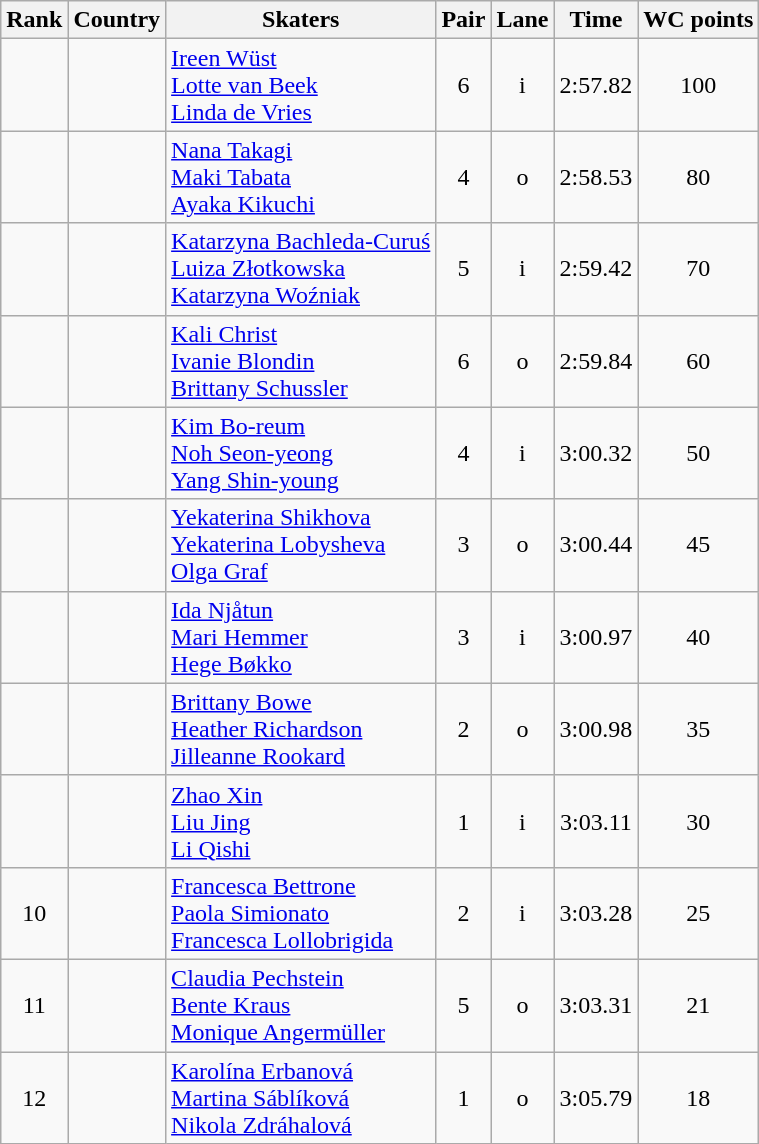<table class="wikitable sortable" style="text-align:center">
<tr>
<th>Rank</th>
<th>Country</th>
<th>Skaters</th>
<th>Pair</th>
<th>Lane</th>
<th>Time</th>
<th>WC points</th>
</tr>
<tr>
<td></td>
<td align=left></td>
<td align=left><a href='#'>Ireen Wüst</a><br><a href='#'>Lotte van Beek</a><br><a href='#'>Linda de Vries</a></td>
<td>6</td>
<td>i</td>
<td>2:57.82</td>
<td>100</td>
</tr>
<tr>
<td></td>
<td align=left></td>
<td align=left><a href='#'>Nana Takagi</a><br><a href='#'>Maki Tabata</a><br><a href='#'>Ayaka Kikuchi</a></td>
<td>4</td>
<td>o</td>
<td>2:58.53</td>
<td>80</td>
</tr>
<tr>
<td></td>
<td align=left></td>
<td align=left><a href='#'>Katarzyna Bachleda-Curuś</a><br><a href='#'>Luiza Złotkowska</a><br><a href='#'>Katarzyna Woźniak</a></td>
<td>5</td>
<td>i</td>
<td>2:59.42</td>
<td>70</td>
</tr>
<tr>
<td></td>
<td align=left></td>
<td align=left><a href='#'>Kali Christ</a><br><a href='#'>Ivanie Blondin</a><br><a href='#'>Brittany Schussler</a></td>
<td>6</td>
<td>o</td>
<td>2:59.84</td>
<td>60</td>
</tr>
<tr>
<td></td>
<td align=left></td>
<td align=left><a href='#'>Kim Bo-reum</a><br><a href='#'>Noh Seon-yeong</a><br><a href='#'>Yang Shin-young</a></td>
<td>4</td>
<td>i</td>
<td>3:00.32</td>
<td>50</td>
</tr>
<tr>
<td></td>
<td align=left></td>
<td align=left><a href='#'>Yekaterina Shikhova</a><br><a href='#'>Yekaterina Lobysheva</a><br><a href='#'>Olga Graf</a></td>
<td>3</td>
<td>o</td>
<td>3:00.44</td>
<td>45</td>
</tr>
<tr>
<td></td>
<td align=left></td>
<td align=left><a href='#'>Ida Njåtun</a><br><a href='#'>Mari Hemmer</a><br><a href='#'>Hege Bøkko</a></td>
<td>3</td>
<td>i</td>
<td>3:00.97</td>
<td>40</td>
</tr>
<tr>
<td></td>
<td align=left></td>
<td align=left><a href='#'>Brittany Bowe</a><br><a href='#'>Heather Richardson</a><br><a href='#'>Jilleanne Rookard</a></td>
<td>2</td>
<td>o</td>
<td>3:00.98</td>
<td>35</td>
</tr>
<tr>
<td></td>
<td align=left></td>
<td align=left><a href='#'>Zhao Xin</a><br><a href='#'>Liu Jing</a><br><a href='#'>Li Qishi</a></td>
<td>1</td>
<td>i</td>
<td>3:03.11</td>
<td>30</td>
</tr>
<tr>
<td>10</td>
<td align=left></td>
<td align=left><a href='#'>Francesca Bettrone</a><br><a href='#'>Paola Simionato</a><br><a href='#'>Francesca Lollobrigida</a></td>
<td>2</td>
<td>i</td>
<td>3:03.28</td>
<td>25</td>
</tr>
<tr>
<td>11</td>
<td align=left></td>
<td align=left><a href='#'>Claudia Pechstein</a><br><a href='#'>Bente Kraus</a><br><a href='#'>Monique Angermüller</a></td>
<td>5</td>
<td>o</td>
<td>3:03.31</td>
<td>21</td>
</tr>
<tr>
<td>12</td>
<td align=left></td>
<td align=left><a href='#'>Karolína Erbanová</a><br><a href='#'>Martina Sáblíková</a><br><a href='#'>Nikola Zdráhalová</a></td>
<td>1</td>
<td>o</td>
<td>3:05.79</td>
<td>18</td>
</tr>
</table>
